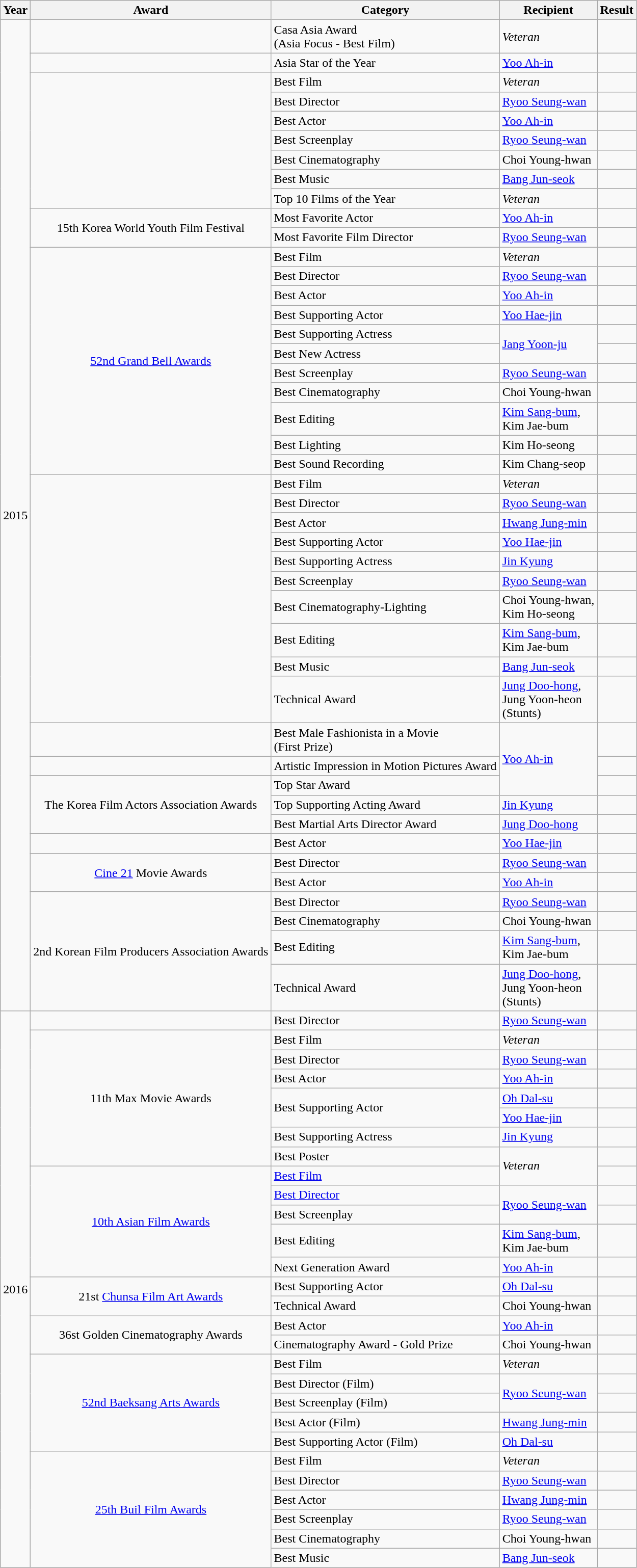<table class="wikitable sortable">
<tr>
<th>Year</th>
<th>Award</th>
<th>Category</th>
<th>Recipient</th>
<th>Result</th>
</tr>
<tr>
<td rowspan="44">2015</td>
<td></td>
<td>Casa Asia Award <br> (Asia Focus - Best Film)</td>
<td><em>Veteran</em></td>
<td></td>
</tr>
<tr>
<td></td>
<td>Asia Star of the Year</td>
<td><a href='#'>Yoo Ah-in</a></td>
<td></td>
</tr>
<tr>
<td rowspan="7"></td>
<td>Best Film</td>
<td><em>Veteran</em></td>
<td></td>
</tr>
<tr>
<td>Best Director</td>
<td><a href='#'>Ryoo Seung-wan</a></td>
<td></td>
</tr>
<tr>
<td>Best Actor</td>
<td><a href='#'>Yoo Ah-in</a></td>
<td></td>
</tr>
<tr>
<td>Best Screenplay</td>
<td><a href='#'>Ryoo Seung-wan</a></td>
<td></td>
</tr>
<tr>
<td>Best Cinematography</td>
<td>Choi Young-hwan</td>
<td></td>
</tr>
<tr>
<td>Best Music</td>
<td><a href='#'>Bang Jun-seok</a></td>
<td></td>
</tr>
<tr>
<td>Top 10 Films of the Year</td>
<td><em>Veteran</em></td>
<td></td>
</tr>
<tr>
<td rowspan="2" style="text-align:center;">15th Korea World Youth Film Festival</td>
<td>Most Favorite Actor</td>
<td><a href='#'>Yoo Ah-in</a></td>
<td></td>
</tr>
<tr>
<td>Most Favorite Film Director</td>
<td><a href='#'>Ryoo Seung-wan</a></td>
<td></td>
</tr>
<tr>
<td rowspan="11" style="text-align:center;"><a href='#'>52nd Grand Bell Awards</a></td>
<td>Best Film</td>
<td><em>Veteran</em></td>
<td></td>
</tr>
<tr>
<td>Best Director</td>
<td><a href='#'>Ryoo Seung-wan</a></td>
<td></td>
</tr>
<tr>
<td>Best Actor</td>
<td><a href='#'>Yoo Ah-in</a></td>
<td></td>
</tr>
<tr>
<td>Best Supporting Actor</td>
<td><a href='#'>Yoo Hae-jin</a></td>
<td></td>
</tr>
<tr>
<td>Best Supporting Actress</td>
<td rowspan=2><a href='#'>Jang Yoon-ju</a></td>
<td></td>
</tr>
<tr>
<td>Best New Actress</td>
<td></td>
</tr>
<tr>
<td>Best Screenplay</td>
<td><a href='#'>Ryoo Seung-wan</a></td>
<td></td>
</tr>
<tr>
<td>Best Cinematography</td>
<td>Choi Young-hwan</td>
<td></td>
</tr>
<tr>
<td>Best Editing</td>
<td><a href='#'>Kim Sang-bum</a>, <br> Kim Jae-bum</td>
<td></td>
</tr>
<tr>
<td>Best Lighting</td>
<td>Kim Ho-seong</td>
<td></td>
</tr>
<tr>
<td>Best Sound Recording</td>
<td>Kim Chang-seop</td>
<td></td>
</tr>
<tr>
<td rowspan="10"></td>
<td>Best Film</td>
<td><em>Veteran</em></td>
<td></td>
</tr>
<tr>
<td>Best Director</td>
<td><a href='#'>Ryoo Seung-wan</a></td>
<td></td>
</tr>
<tr>
<td>Best Actor</td>
<td><a href='#'>Hwang Jung-min</a></td>
<td></td>
</tr>
<tr>
<td>Best Supporting Actor</td>
<td><a href='#'>Yoo Hae-jin</a></td>
<td></td>
</tr>
<tr>
<td>Best Supporting Actress</td>
<td><a href='#'>Jin Kyung</a></td>
<td></td>
</tr>
<tr>
<td>Best Screenplay</td>
<td><a href='#'>Ryoo Seung-wan</a></td>
<td></td>
</tr>
<tr>
<td>Best Cinematography-Lighting</td>
<td>Choi Young-hwan, <br>Kim Ho-seong</td>
<td></td>
</tr>
<tr>
<td>Best Editing</td>
<td><a href='#'>Kim Sang-bum</a>, <br> Kim Jae-bum</td>
<td></td>
</tr>
<tr>
<td>Best Music</td>
<td><a href='#'>Bang Jun-seok</a></td>
<td></td>
</tr>
<tr>
<td>Technical Award</td>
<td><a href='#'>Jung Doo-hong</a>, <br> Jung Yoon-heon <br> (Stunts)</td>
<td></td>
</tr>
<tr>
<td></td>
<td>Best Male Fashionista in a Movie <br> (First Prize)</td>
<td rowspan="3"><a href='#'>Yoo Ah-in</a></td>
<td></td>
</tr>
<tr>
<td></td>
<td>Artistic Impression in Motion Pictures Award</td>
<td></td>
</tr>
<tr>
<td rowspan="3" style="text-align:center;">The Korea Film Actors Association Awards</td>
<td>Top Star Award</td>
<td></td>
</tr>
<tr>
<td>Top Supporting Acting Award</td>
<td><a href='#'>Jin Kyung</a></td>
<td></td>
</tr>
<tr>
<td>Best Martial Arts Director Award</td>
<td><a href='#'>Jung Doo-hong</a></td>
<td></td>
</tr>
<tr>
<td></td>
<td>Best Actor</td>
<td><a href='#'>Yoo Hae-jin</a></td>
<td></td>
</tr>
<tr>
<td rowspan="2" style="text-align:center;"><a href='#'>Cine 21</a> Movie Awards</td>
<td>Best Director</td>
<td><a href='#'>Ryoo Seung-wan</a></td>
<td></td>
</tr>
<tr>
<td>Best Actor</td>
<td><a href='#'>Yoo Ah-in</a></td>
<td></td>
</tr>
<tr>
<td rowspan="4" style="text-align:center;">2nd Korean Film Producers Association Awards</td>
<td>Best Director</td>
<td><a href='#'>Ryoo Seung-wan</a></td>
<td></td>
</tr>
<tr>
<td>Best Cinematography</td>
<td>Choi Young-hwan</td>
<td></td>
</tr>
<tr>
<td>Best Editing</td>
<td><a href='#'>Kim Sang-bum</a>, <br> Kim Jae-bum</td>
<td></td>
</tr>
<tr>
<td>Technical Award</td>
<td><a href='#'>Jung Doo-hong</a>, <br> Jung Yoon-heon <br> (Stunts)</td>
<td></td>
</tr>
<tr>
<td rowspan="28">2016</td>
<td></td>
<td>Best Director</td>
<td><a href='#'>Ryoo Seung-wan</a></td>
<td></td>
</tr>
<tr>
<td rowspan="7" style="text-align:center;">11th Max Movie Awards</td>
<td>Best Film</td>
<td><em>Veteran</em></td>
<td></td>
</tr>
<tr>
<td>Best Director</td>
<td><a href='#'>Ryoo Seung-wan</a></td>
<td></td>
</tr>
<tr>
<td>Best Actor</td>
<td><a href='#'>Yoo Ah-in</a></td>
<td></td>
</tr>
<tr>
<td rowspan="2">Best Supporting Actor</td>
<td><a href='#'>Oh Dal-su</a></td>
<td></td>
</tr>
<tr>
<td><a href='#'>Yoo Hae-jin</a></td>
<td></td>
</tr>
<tr>
<td>Best Supporting Actress</td>
<td><a href='#'>Jin Kyung</a></td>
<td></td>
</tr>
<tr>
<td>Best Poster</td>
<td rowspan="2"><em>Veteran</em></td>
<td></td>
</tr>
<tr>
<td rowspan="5" style="text-align:center;"><a href='#'>10th Asian Film Awards</a></td>
<td><a href='#'>Best Film</a></td>
<td></td>
</tr>
<tr>
<td><a href='#'>Best Director</a></td>
<td rowspan=2><a href='#'>Ryoo Seung-wan</a></td>
<td></td>
</tr>
<tr>
<td>Best Screenplay</td>
<td></td>
</tr>
<tr>
<td>Best Editing</td>
<td><a href='#'>Kim Sang-bum</a>, <br> Kim Jae-bum</td>
<td></td>
</tr>
<tr>
<td>Next Generation Award</td>
<td><a href='#'>Yoo Ah-in</a></td>
<td></td>
</tr>
<tr>
<td rowspan="2" style="text-align:center;">21st <a href='#'>Chunsa Film Art Awards</a></td>
<td>Best Supporting Actor</td>
<td><a href='#'>Oh Dal-su</a></td>
<td></td>
</tr>
<tr>
<td>Technical Award</td>
<td>Choi Young-hwan</td>
<td></td>
</tr>
<tr>
<td rowspan="2" style="text-align:center;">36st Golden Cinematography Awards</td>
<td>Best Actor</td>
<td><a href='#'>Yoo Ah-in</a></td>
<td></td>
</tr>
<tr>
<td>Cinematography Award - Gold Prize</td>
<td>Choi Young-hwan</td>
<td></td>
</tr>
<tr>
<td rowspan=5 style="text-align:center;"><a href='#'>52nd Baeksang Arts Awards</a></td>
<td>Best Film</td>
<td><em>Veteran</em></td>
<td></td>
</tr>
<tr>
<td>Best Director (Film)</td>
<td rowspan=2><a href='#'>Ryoo Seung-wan</a></td>
<td></td>
</tr>
<tr>
<td>Best Screenplay (Film)</td>
<td></td>
</tr>
<tr>
<td>Best Actor (Film)</td>
<td><a href='#'>Hwang Jung-min</a></td>
<td></td>
</tr>
<tr>
<td>Best Supporting Actor (Film)</td>
<td><a href='#'>Oh Dal-su</a></td>
<td></td>
</tr>
<tr>
<td rowspan="6" style="text-align:center;"><a href='#'>25th Buil Film Awards</a></td>
<td>Best Film</td>
<td><em>Veteran</em></td>
<td></td>
</tr>
<tr>
<td>Best Director</td>
<td><a href='#'>Ryoo Seung-wan</a></td>
<td></td>
</tr>
<tr>
<td>Best Actor</td>
<td><a href='#'>Hwang Jung-min</a></td>
<td></td>
</tr>
<tr>
<td>Best Screenplay</td>
<td><a href='#'>Ryoo Seung-wan</a></td>
<td></td>
</tr>
<tr>
<td>Best Cinematography</td>
<td>Choi Young-hwan</td>
<td></td>
</tr>
<tr>
<td>Best Music</td>
<td><a href='#'>Bang Jun-seok</a></td>
<td></td>
</tr>
</table>
